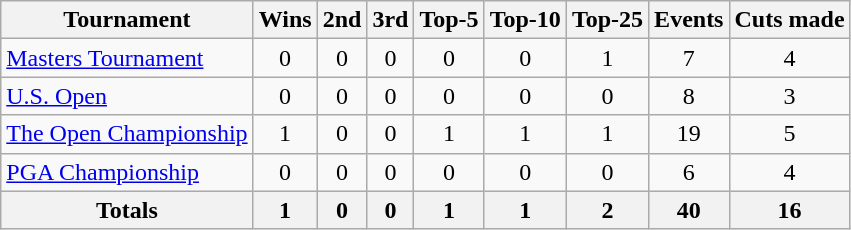<table class=wikitable style=text-align:center>
<tr>
<th>Tournament</th>
<th>Wins</th>
<th>2nd</th>
<th>3rd</th>
<th>Top-5</th>
<th>Top-10</th>
<th>Top-25</th>
<th>Events</th>
<th>Cuts made</th>
</tr>
<tr>
<td align=left><a href='#'>Masters Tournament</a></td>
<td>0</td>
<td>0</td>
<td>0</td>
<td>0</td>
<td>0</td>
<td>1</td>
<td>7</td>
<td>4</td>
</tr>
<tr>
<td align=left><a href='#'>U.S. Open</a></td>
<td>0</td>
<td>0</td>
<td>0</td>
<td>0</td>
<td>0</td>
<td>0</td>
<td>8</td>
<td>3</td>
</tr>
<tr>
<td align=left><a href='#'>The Open Championship</a></td>
<td>1</td>
<td>0</td>
<td>0</td>
<td>1</td>
<td>1</td>
<td>1</td>
<td>19</td>
<td>5</td>
</tr>
<tr>
<td align=left><a href='#'>PGA Championship</a></td>
<td>0</td>
<td>0</td>
<td>0</td>
<td>0</td>
<td>0</td>
<td>0</td>
<td>6</td>
<td>4</td>
</tr>
<tr>
<th>Totals</th>
<th>1</th>
<th>0</th>
<th>0</th>
<th>1</th>
<th>1</th>
<th>2</th>
<th>40</th>
<th>16</th>
</tr>
</table>
